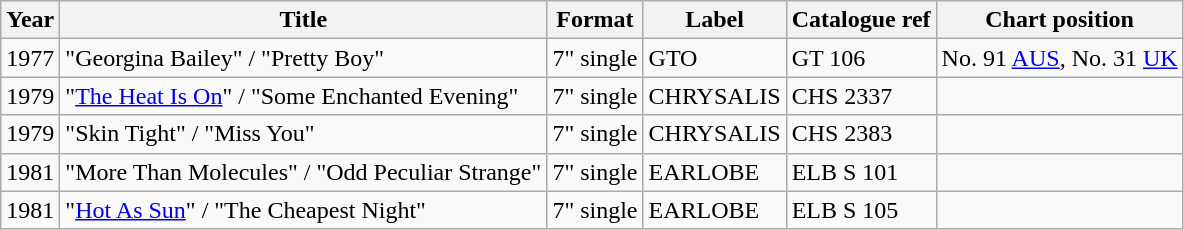<table class="wikitable">
<tr>
<th>Year</th>
<th>Title</th>
<th>Format</th>
<th>Label</th>
<th>Catalogue ref</th>
<th>Chart position</th>
</tr>
<tr>
<td>1977</td>
<td>"Georgina Bailey" / "Pretty Boy"</td>
<td>7" single</td>
<td>GTO</td>
<td>GT 106</td>
<td>No. 91 <a href='#'>AUS</a>, No. 31 <a href='#'>UK</a></td>
</tr>
<tr>
<td>1979</td>
<td>"<a href='#'>The Heat Is On</a>" / "Some Enchanted Evening"</td>
<td>7" single</td>
<td>CHRYSALIS</td>
<td>CHS 2337</td>
<td></td>
</tr>
<tr>
<td>1979</td>
<td>"Skin Tight" / "Miss You"</td>
<td>7" single</td>
<td>CHRYSALIS</td>
<td>CHS 2383</td>
<td></td>
</tr>
<tr>
<td>1981</td>
<td>"More Than Molecules" / "Odd Peculiar Strange"</td>
<td>7" single</td>
<td>EARLOBE</td>
<td>ELB S 101</td>
<td></td>
</tr>
<tr>
<td>1981</td>
<td>"<a href='#'>Hot As Sun</a>" / "The Cheapest Night"</td>
<td>7" single</td>
<td>EARLOBE</td>
<td>ELB S 105</td>
<td></td>
</tr>
</table>
